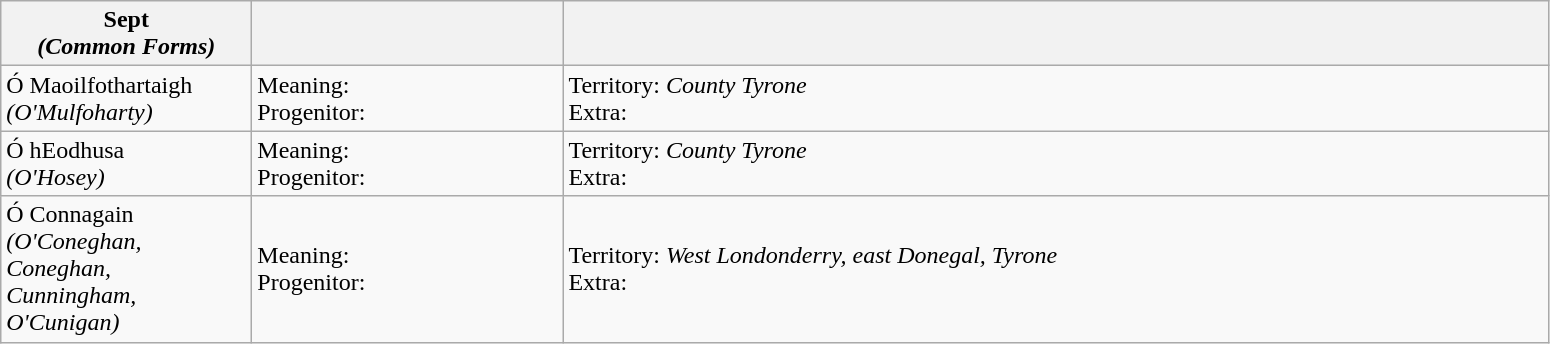<table class="wikitable">
<tr>
<th width="160"><strong>Sept</strong><br><strong><em>(Common Forms)</em></strong></th>
<th width="200"></th>
<th width="650"></th>
</tr>
<tr>
<td>Ó Maoilfothartaigh<br><em>(O'Mulfoharty)</em></td>
<td>Meaning:<br>Progenitor:</td>
<td>Territory: <em>County Tyrone</em><br>Extra:</td>
</tr>
<tr>
<td>Ó hEodhusa<br><em>(O'Hosey)</em></td>
<td>Meaning:<br>Progenitor:</td>
<td>Territory: <em>County Tyrone</em><br>Extra:</td>
</tr>
<tr>
<td>Ó Connagain<br><em>(O'Coneghan, Coneghan, Cunningham, O'Cunigan)</em></td>
<td>Meaning:<br>Progenitor:</td>
<td>Territory: <em>West Londonderry, east Donegal, Tyrone</em><br>Extra:</td>
</tr>
</table>
